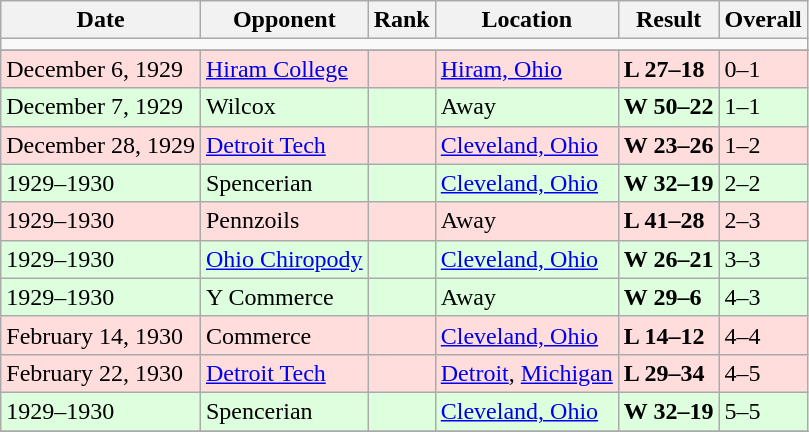<table class="wikitable">
<tr>
<th>Date</th>
<th>Opponent</th>
<th>Rank</th>
<th>Location</th>
<th>Result</th>
<th>Overall</th>
</tr>
<tr>
<td colspan=8></td>
</tr>
<tr>
</tr>
<tr style="background:#ffdddd; ">
<td>December 6, 1929</td>
<td><a href='#'>Hiram College</a></td>
<td></td>
<td><a href='#'>Hiram, Ohio</a></td>
<td><strong>L 27–18</strong></td>
<td>0–1</td>
</tr>
<tr style="background:#ddffdd; ">
<td>December 7, 1929</td>
<td>Wilcox</td>
<td></td>
<td>Away</td>
<td><strong>W 50–22</strong></td>
<td>1–1</td>
</tr>
<tr style="background:#ffdddd; ">
<td>December 28, 1929</td>
<td><a href='#'>Detroit Tech</a></td>
<td></td>
<td><a href='#'>Cleveland, Ohio</a></td>
<td><strong>W 23–26</strong></td>
<td>1–2</td>
</tr>
<tr style="background:#ddffdd; ">
<td>1929–1930</td>
<td>Spencerian</td>
<td></td>
<td><a href='#'>Cleveland, Ohio</a></td>
<td><strong>W 32–19</strong></td>
<td>2–2</td>
</tr>
<tr style="background:#ffdddd; ">
<td>1929–1930</td>
<td>Pennzoils</td>
<td></td>
<td>Away</td>
<td><strong>L 41–28</strong></td>
<td>2–3</td>
</tr>
<tr style="background:#ddffdd; ">
<td>1929–1930</td>
<td><a href='#'>Ohio Chiropody</a></td>
<td></td>
<td><a href='#'>Cleveland, Ohio</a></td>
<td><strong>W 26–21</strong></td>
<td>3–3</td>
</tr>
<tr style="background:#ddffdd; ">
<td>1929–1930</td>
<td>Y Commerce</td>
<td></td>
<td>Away</td>
<td><strong>W 29–6</strong></td>
<td>4–3</td>
</tr>
<tr style="background:#ffdddd; ">
<td>February 14, 1930</td>
<td>Commerce</td>
<td></td>
<td><a href='#'>Cleveland, Ohio</a></td>
<td><strong>L 14–12</strong></td>
<td>4–4</td>
</tr>
<tr style="background:#ffdddd; ">
<td>February 22, 1930</td>
<td><a href='#'>Detroit Tech</a></td>
<td></td>
<td><a href='#'>Detroit</a>, <a href='#'>Michigan</a></td>
<td><strong>L 29–34</strong></td>
<td>4–5</td>
</tr>
<tr style="background:#ddffdd; ">
<td>1929–1930</td>
<td>Spencerian</td>
<td></td>
<td><a href='#'>Cleveland, Ohio</a></td>
<td><strong>W 32–19</strong></td>
<td>5–5</td>
</tr>
<tr>
</tr>
</table>
